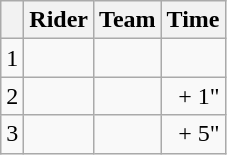<table class="wikitable">
<tr>
<th></th>
<th>Rider</th>
<th>Team</th>
<th>Time</th>
</tr>
<tr>
<td>1</td>
<td> </td>
<td></td>
<td align="right"></td>
</tr>
<tr>
<td>2</td>
<td></td>
<td></td>
<td align="right">+ 1"</td>
</tr>
<tr>
<td>3</td>
<td> </td>
<td></td>
<td align="right">+ 5"</td>
</tr>
</table>
